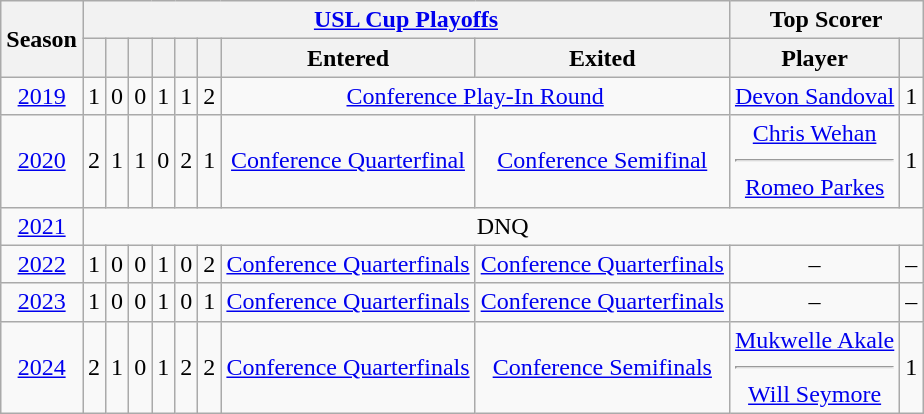<table class="wikitable" style="text-align: center">
<tr>
<th rowspan="2" scope="col">Season</th>
<th colspan="8" class="unsortable"><a href='#'>USL Cup Playoffs</a></th>
<th colspan="2">Top Scorer</th>
</tr>
<tr>
<th></th>
<th></th>
<th></th>
<th></th>
<th></th>
<th></th>
<th>Entered</th>
<th>Exited</th>
<th>Player</th>
<th></th>
</tr>
<tr>
<td><a href='#'>2019</a></td>
<td>1</td>
<td>0</td>
<td>0</td>
<td>1</td>
<td>1</td>
<td>2</td>
<td colspan="2"><a href='#'>Conference Play-In Round</a></td>
<td> <a href='#'>Devon Sandoval</a></td>
<td>1</td>
</tr>
<tr>
<td><a href='#'>2020</a></td>
<td>2</td>
<td>1</td>
<td>1</td>
<td>0</td>
<td>2</td>
<td>1</td>
<td><a href='#'>Conference Quarterfinal</a></td>
<td><a href='#'>Conference Semifinal</a></td>
<td> <a href='#'>Chris Wehan</a> <hr>  <a href='#'>Romeo Parkes</a></td>
<td>1</td>
</tr>
<tr>
<td><a href='#'>2021</a></td>
<td colspan="10">DNQ</td>
</tr>
<tr>
<td><a href='#'>2022</a></td>
<td>1</td>
<td>0</td>
<td>0</td>
<td>1</td>
<td>0</td>
<td>2</td>
<td><a href='#'>Conference Quarterfinals</a></td>
<td><a href='#'>Conference Quarterfinals</a></td>
<td>–</td>
<td>–</td>
</tr>
<tr>
<td><a href='#'>2023</a></td>
<td>1</td>
<td>0</td>
<td>0</td>
<td>1</td>
<td>0</td>
<td>1</td>
<td><a href='#'>Conference Quarterfinals</a></td>
<td><a href='#'>Conference Quarterfinals</a></td>
<td>–</td>
<td>–</td>
</tr>
<tr>
<td><a href='#'>2024</a></td>
<td>2</td>
<td>1</td>
<td>0</td>
<td>1</td>
<td>2</td>
<td>2</td>
<td><a href='#'>Conference Quarterfinals</a></td>
<td><a href='#'>Conference Semifinals</a></td>
<td> <a href='#'>Mukwelle Akale</a><hr> <a href='#'>Will Seymore</a></td>
<td>1</td>
</tr>
</table>
